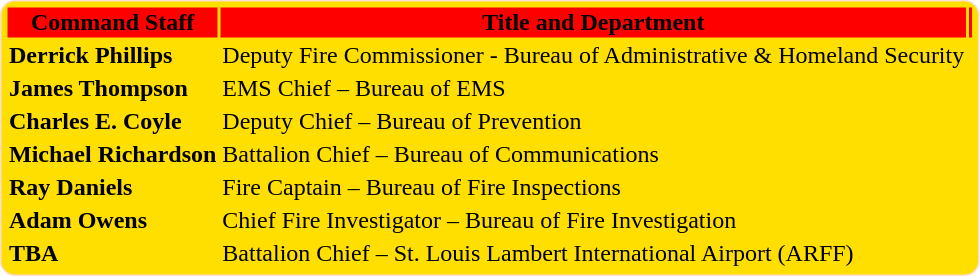<table style="background:#FFDF00; border:solid 1px #faded1; padding:2px; border-radius:10px;">
<tr style="background:#FF0000; padding:2px; border-radius:10px;">
<th>Command Staff</th>
<th>Title and Department</th>
<th></th>
</tr>
<tr>
<td><strong>Derrick Phillips</strong></td>
<td>Deputy Fire Commissioner - Bureau of Administrative & Homeland Security</td>
</tr>
<tr>
<td><strong>James Thompson</strong></td>
<td>EMS Chief – Bureau of EMS</td>
</tr>
<tr>
<td><strong>Charles E. Coyle</strong></td>
<td>Deputy Chief – Bureau of Prevention</td>
</tr>
<tr>
<td><strong>Michael Richardson</strong></td>
<td>Battalion Chief – Bureau of Communications</td>
</tr>
<tr>
<td><strong>Ray Daniels</strong></td>
<td>Fire Captain – Bureau of Fire Inspections</td>
</tr>
<tr>
<td><strong>Adam Owens</strong></td>
<td>Chief Fire Investigator – Bureau of Fire Investigation</td>
</tr>
<tr>
<td><strong>TBA</strong></td>
<td>Battalion Chief – St. Louis Lambert International Airport (ARFF)</td>
</tr>
</table>
